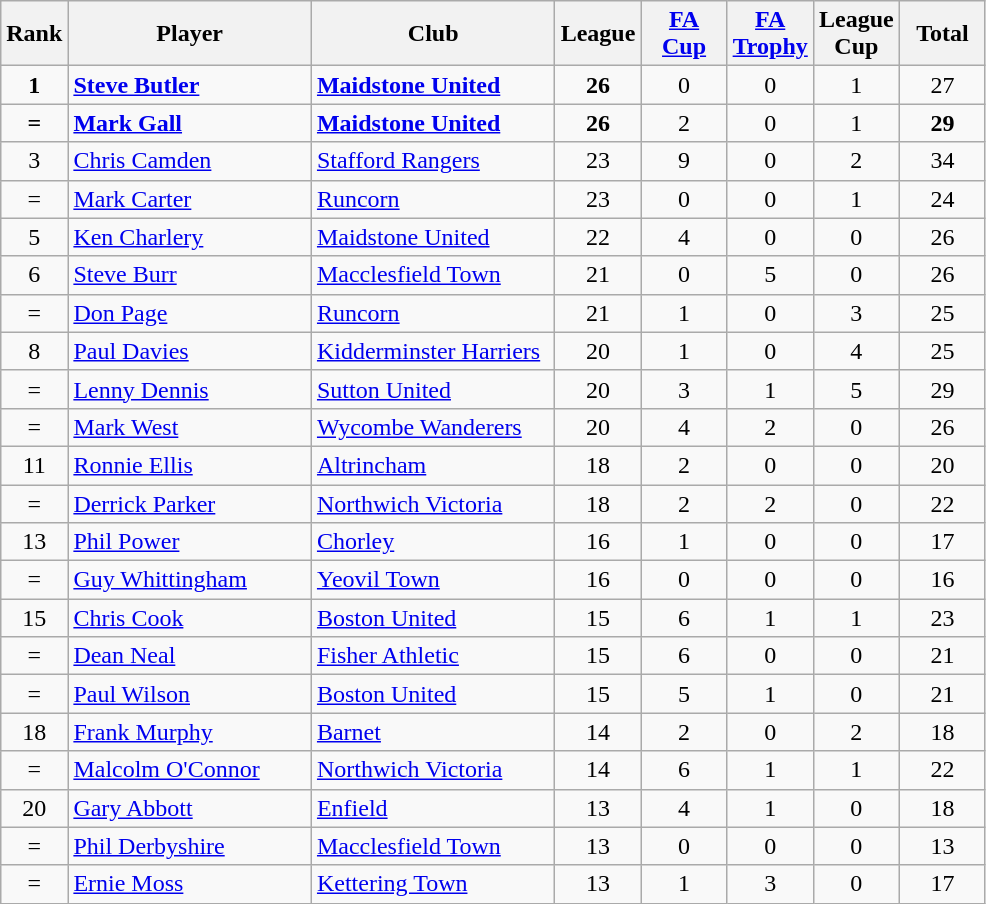<table class="wikitable" style="text-align: center;">
<tr>
<th width=20>Rank</th>
<th width=155>Player</th>
<th width=155>Club</th>
<th width=50>League</th>
<th width=50><a href='#'>FA Cup</a></th>
<th width=50><a href='#'>FA Trophy</a></th>
<th width=50>League Cup</th>
<th width=50>Total</th>
</tr>
<tr>
<td><strong>1</strong></td>
<td align=left><strong> <a href='#'>Steve Butler</a> </strong></td>
<td align=left><strong> <a href='#'>Maidstone United</a> </strong></td>
<td><strong>26</strong></td>
<td>0</td>
<td>0</td>
<td>1</td>
<td>27</td>
</tr>
<tr>
<td><strong>=</strong></td>
<td align=left><strong> <a href='#'>Mark Gall</a> </strong></td>
<td align=left><strong> <a href='#'>Maidstone United</a> </strong></td>
<td><strong>26</strong></td>
<td>2</td>
<td>0</td>
<td>1</td>
<td><strong>29</strong></td>
</tr>
<tr>
<td>3</td>
<td align=left><a href='#'>Chris Camden</a></td>
<td align=left><a href='#'>Stafford Rangers</a></td>
<td>23</td>
<td>9</td>
<td>0</td>
<td>2</td>
<td>34</td>
</tr>
<tr>
<td>=</td>
<td align=left><a href='#'>Mark Carter</a></td>
<td align=left><a href='#'>Runcorn</a></td>
<td>23</td>
<td>0</td>
<td>0</td>
<td>1</td>
<td>24</td>
</tr>
<tr>
<td>5</td>
<td align=left><a href='#'>Ken Charlery</a></td>
<td align=left><a href='#'>Maidstone United</a></td>
<td>22</td>
<td>4</td>
<td>0</td>
<td>0</td>
<td>26</td>
</tr>
<tr>
<td>6</td>
<td align=left><a href='#'>Steve Burr</a></td>
<td align=left><a href='#'>Macclesfield Town</a></td>
<td>21</td>
<td>0</td>
<td>5</td>
<td>0</td>
<td>26</td>
</tr>
<tr>
<td>=</td>
<td align=left><a href='#'>Don Page</a></td>
<td align=left><a href='#'>Runcorn</a></td>
<td>21</td>
<td>1</td>
<td>0</td>
<td>3</td>
<td>25</td>
</tr>
<tr>
<td>8</td>
<td align=left><a href='#'>Paul Davies</a></td>
<td align=left><a href='#'>Kidderminster Harriers</a></td>
<td>20</td>
<td>1</td>
<td>0</td>
<td>4</td>
<td>25</td>
</tr>
<tr>
<td>=</td>
<td align=left><a href='#'>Lenny Dennis</a></td>
<td align=left><a href='#'>Sutton United</a></td>
<td>20</td>
<td>3</td>
<td>1</td>
<td>5</td>
<td>29</td>
</tr>
<tr>
<td>=</td>
<td align=left><a href='#'>Mark West</a></td>
<td align=left><a href='#'>Wycombe Wanderers</a></td>
<td>20</td>
<td>4</td>
<td>2</td>
<td>0</td>
<td>26</td>
</tr>
<tr>
<td>11</td>
<td align=left><a href='#'>Ronnie Ellis</a></td>
<td align=left><a href='#'>Altrincham</a></td>
<td>18</td>
<td>2</td>
<td>0</td>
<td>0</td>
<td>20</td>
</tr>
<tr>
<td>=</td>
<td align=left><a href='#'>Derrick Parker</a></td>
<td align=left><a href='#'>Northwich Victoria</a></td>
<td>18</td>
<td>2</td>
<td>2</td>
<td>0</td>
<td>22</td>
</tr>
<tr>
<td>13</td>
<td align=left><a href='#'>Phil Power</a></td>
<td align=left><a href='#'>Chorley</a></td>
<td>16</td>
<td>1</td>
<td>0</td>
<td>0</td>
<td>17</td>
</tr>
<tr>
<td>=</td>
<td align=left><a href='#'>Guy Whittingham</a></td>
<td align=left><a href='#'>Yeovil Town</a></td>
<td>16</td>
<td>0</td>
<td>0</td>
<td>0</td>
<td>16</td>
</tr>
<tr>
<td>15</td>
<td align=left><a href='#'>Chris Cook</a></td>
<td align=left><a href='#'>Boston United</a></td>
<td>15</td>
<td>6</td>
<td>1</td>
<td>1</td>
<td>23</td>
</tr>
<tr>
<td>=</td>
<td align=left><a href='#'>Dean Neal</a></td>
<td align=left><a href='#'>Fisher Athletic</a></td>
<td>15</td>
<td>6</td>
<td>0</td>
<td>0</td>
<td>21</td>
</tr>
<tr>
<td>=</td>
<td align=left><a href='#'>Paul Wilson</a></td>
<td align=left><a href='#'>Boston United</a></td>
<td>15</td>
<td>5</td>
<td>1</td>
<td>0</td>
<td>21</td>
</tr>
<tr>
<td>18</td>
<td align=left><a href='#'>Frank Murphy</a></td>
<td align=left><a href='#'>Barnet</a></td>
<td>14</td>
<td>2</td>
<td>0</td>
<td>2</td>
<td>18</td>
</tr>
<tr>
<td>=</td>
<td align=left><a href='#'>Malcolm O'Connor</a></td>
<td align=left><a href='#'>Northwich Victoria</a></td>
<td>14</td>
<td>6</td>
<td>1</td>
<td>1</td>
<td>22</td>
</tr>
<tr>
<td>20</td>
<td align=left><a href='#'>Gary Abbott</a></td>
<td align=left><a href='#'>Enfield</a></td>
<td>13</td>
<td>4</td>
<td>1</td>
<td>0</td>
<td>18</td>
</tr>
<tr>
<td>=</td>
<td align=left><a href='#'>Phil Derbyshire</a></td>
<td align=left><a href='#'>Macclesfield Town</a></td>
<td>13</td>
<td>0</td>
<td>0</td>
<td>0</td>
<td>13</td>
</tr>
<tr>
<td>=</td>
<td align=left><a href='#'>Ernie Moss</a></td>
<td align=left><a href='#'>Kettering Town</a></td>
<td>13</td>
<td>1</td>
<td>3</td>
<td>0</td>
<td>17</td>
</tr>
</table>
